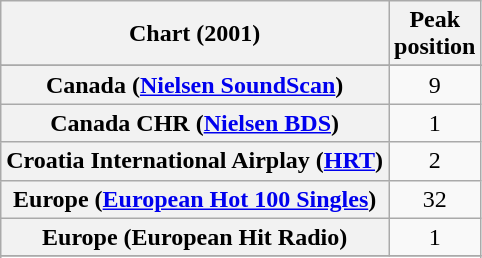<table class="wikitable sortable plainrowheaders" style="text-align:center">
<tr>
<th scope="col">Chart (2001)</th>
<th scope="col">Peak<br>position</th>
</tr>
<tr>
</tr>
<tr>
</tr>
<tr>
</tr>
<tr>
<th scope="row">Canada (<a href='#'>Nielsen SoundScan</a>)</th>
<td>9</td>
</tr>
<tr>
<th scope="row">Canada CHR (<a href='#'>Nielsen BDS</a>)</th>
<td>1</td>
</tr>
<tr>
<th scope="row">Croatia International Airplay (<a href='#'>HRT</a>)</th>
<td>2</td>
</tr>
<tr>
<th scope="row">Europe (<a href='#'>European Hot 100 Singles</a>)</th>
<td>32</td>
</tr>
<tr>
<th scope="row">Europe (European Hit Radio)</th>
<td>1</td>
</tr>
<tr>
</tr>
<tr>
</tr>
<tr>
</tr>
<tr>
</tr>
<tr>
</tr>
<tr>
</tr>
<tr>
</tr>
<tr>
</tr>
<tr>
</tr>
<tr>
</tr>
<tr>
</tr>
<tr>
</tr>
<tr>
</tr>
<tr>
</tr>
<tr>
</tr>
<tr>
</tr>
<tr>
</tr>
<tr>
</tr>
<tr>
</tr>
<tr>
</tr>
</table>
